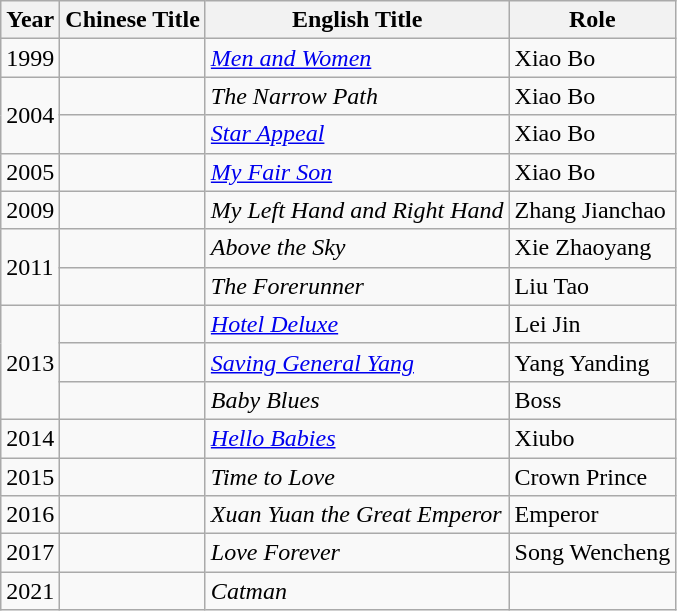<table class="wikitable">
<tr>
<th>Year</th>
<th>Chinese Title</th>
<th>English Title</th>
<th>Role</th>
</tr>
<tr>
<td>1999</td>
<td></td>
<td><em><a href='#'>Men and Women</a></em></td>
<td>Xiao Bo</td>
</tr>
<tr>
<td rowspan=2>2004</td>
<td></td>
<td><em>The Narrow Path</em></td>
<td>Xiao Bo</td>
</tr>
<tr>
<td></td>
<td><em><a href='#'>Star Appeal</a></em></td>
<td>Xiao Bo</td>
</tr>
<tr>
<td>2005</td>
<td></td>
<td><em><a href='#'>My Fair Son</a></em></td>
<td>Xiao Bo</td>
</tr>
<tr>
<td>2009</td>
<td></td>
<td><em>My Left Hand and Right Hand</em></td>
<td>Zhang Jianchao</td>
</tr>
<tr>
<td rowspan=2>2011</td>
<td></td>
<td><em>Above the Sky</em></td>
<td>Xie Zhaoyang</td>
</tr>
<tr>
<td></td>
<td><em>The Forerunner </em></td>
<td>Liu Tao</td>
</tr>
<tr>
<td rowspan=3>2013</td>
<td></td>
<td><em><a href='#'>Hotel Deluxe</a></em></td>
<td>Lei Jin</td>
</tr>
<tr>
<td></td>
<td><em><a href='#'>Saving General Yang</a></em></td>
<td>Yang Yanding</td>
</tr>
<tr>
<td></td>
<td><em>Baby Blues</em></td>
<td>Boss</td>
</tr>
<tr>
<td>2014</td>
<td></td>
<td><em><a href='#'>Hello Babies</a></em></td>
<td>Xiubo</td>
</tr>
<tr>
<td>2015</td>
<td></td>
<td><em>Time to Love</em></td>
<td>Crown Prince</td>
</tr>
<tr>
<td>2016</td>
<td></td>
<td><em>Xuan Yuan the Great Emperor</em></td>
<td>Emperor</td>
</tr>
<tr>
<td>2017</td>
<td></td>
<td><em>Love Forever</em></td>
<td>Song Wencheng</td>
</tr>
<tr>
<td>2021</td>
<td></td>
<td><em>Catman</em></td>
<td></td>
</tr>
</table>
